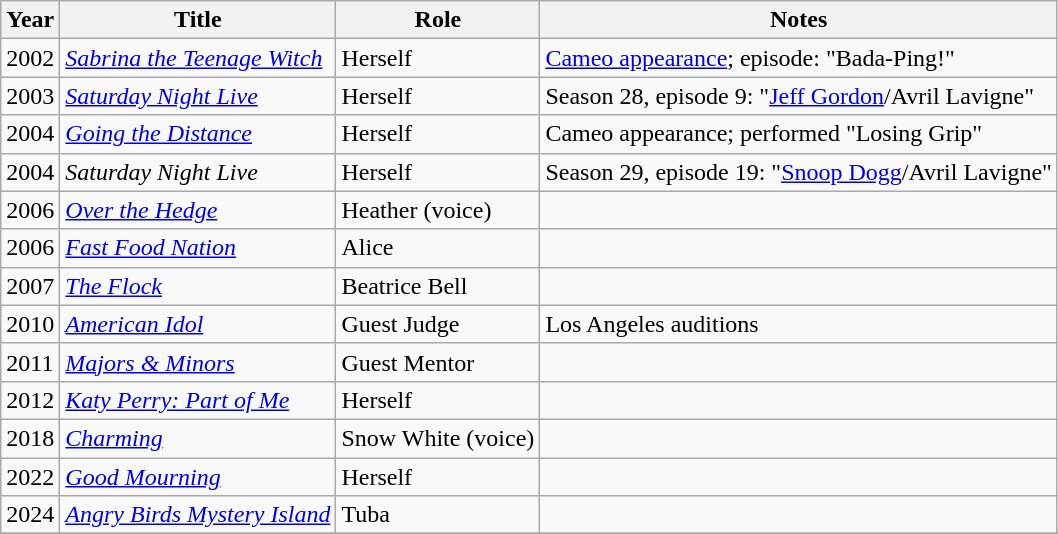<table class="wikitable sortable">
<tr>
<th>Year</th>
<th>Title</th>
<th>Role</th>
<th class=unsortable>Notes</th>
</tr>
<tr>
<td>2002</td>
<td><em><a href='#'>Sabrina the Teenage Witch</a></em></td>
<td>Herself</td>
<td><a href='#'>Cameo appearance</a>; episode: "Bada-Ping!"</td>
</tr>
<tr>
<td>2003</td>
<td><em><a href='#'>Saturday Night Live</a></em></td>
<td>Herself</td>
<td>Season 28, episode 9: "<a href='#'>Jeff Gordon</a>/Avril Lavigne"</td>
</tr>
<tr>
<td>2004</td>
<td><em><a href='#'>Going the Distance</a></em></td>
<td>Herself</td>
<td>Cameo appearance; performed "Losing Grip"</td>
</tr>
<tr>
<td>2004</td>
<td><em>Saturday Night Live</em></td>
<td>Herself</td>
<td>Season 29, episode 19: "<a href='#'>Snoop Dogg</a>/Avril Lavigne"</td>
</tr>
<tr>
<td>2006</td>
<td><em><a href='#'>Over the Hedge</a></em></td>
<td>Heather (voice)</td>
<td></td>
</tr>
<tr>
<td>2006</td>
<td><em><a href='#'>Fast Food Nation</a></em></td>
<td>Alice</td>
<td></td>
</tr>
<tr>
<td>2007</td>
<td data-sort-value="Flock, The"><em><a href='#'>The Flock</a></em></td>
<td>Beatrice Bell</td>
<td></td>
</tr>
<tr>
<td>2010</td>
<td><em><a href='#'>American Idol</a></em></td>
<td>Guest Judge</td>
<td>Los Angeles auditions</td>
</tr>
<tr>
<td>2011</td>
<td><em><a href='#'>Majors & Minors</a></em></td>
<td>Guest Mentor</td>
<td></td>
</tr>
<tr>
<td>2012</td>
<td><em><a href='#'>Katy Perry: Part of Me</a></em></td>
<td>Herself</td>
<td></td>
</tr>
<tr>
<td>2018</td>
<td><em><a href='#'>Charming</a></em></td>
<td>Snow White (voice)</td>
<td></td>
</tr>
<tr>
<td>2022</td>
<td><em><a href='#'>Good Mourning</a></em></td>
<td>Herself</td>
<td></td>
</tr>
<tr>
<td>2024</td>
<td><em><a href='#'>Angry Birds Mystery Island</a></em></td>
<td>Tuba</td>
<td></td>
</tr>
<tr>
</tr>
</table>
